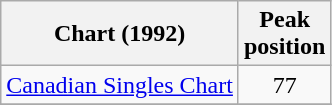<table class="wikitable sortable">
<tr>
<th align="center">Chart (1992)</th>
<th align="center">Peak<br>position</th>
</tr>
<tr>
<td><a href='#'>Canadian Singles Chart</a></td>
<td align="center">77</td>
</tr>
<tr>
</tr>
</table>
